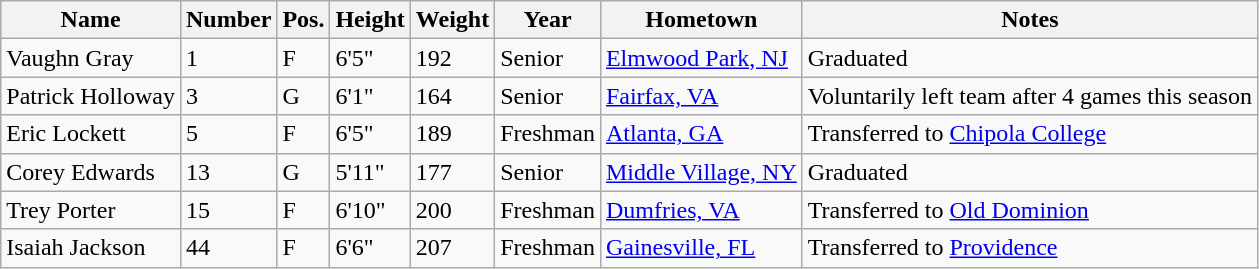<table class="wikitable sortable" border="1">
<tr>
<th>Name</th>
<th>Number</th>
<th>Pos.</th>
<th>Height</th>
<th>Weight</th>
<th>Year</th>
<th>Hometown</th>
<th class="unsortable">Notes</th>
</tr>
<tr>
<td sortname>Vaughn Gray</td>
<td>1</td>
<td>F</td>
<td>6'5"</td>
<td>192</td>
<td>Senior</td>
<td><a href='#'>Elmwood Park, NJ</a></td>
<td>Graduated</td>
</tr>
<tr>
<td sortname>Patrick Holloway</td>
<td>3</td>
<td>G</td>
<td>6'1"</td>
<td>164</td>
<td>Senior</td>
<td><a href='#'>Fairfax, VA</a></td>
<td>Voluntarily left team after 4 games this season</td>
</tr>
<tr>
<td sortname>Eric Lockett</td>
<td>5</td>
<td>F</td>
<td>6'5"</td>
<td>189</td>
<td>Freshman</td>
<td><a href='#'>Atlanta, GA</a></td>
<td>Transferred to <a href='#'>Chipola College</a></td>
</tr>
<tr>
<td sortname>Corey Edwards</td>
<td>13</td>
<td>G</td>
<td>5'11"</td>
<td>177</td>
<td>Senior</td>
<td><a href='#'>Middle Village, NY</a></td>
<td>Graduated</td>
</tr>
<tr>
<td sortname>Trey Porter</td>
<td>15</td>
<td>F</td>
<td>6'10"</td>
<td>200</td>
<td>Freshman</td>
<td><a href='#'>Dumfries, VA</a></td>
<td>Transferred to <a href='#'>Old Dominion</a></td>
</tr>
<tr>
<td sortname>Isaiah Jackson</td>
<td>44</td>
<td>F</td>
<td>6'6"</td>
<td>207</td>
<td>Freshman</td>
<td><a href='#'>Gainesville, FL</a></td>
<td>Transferred to <a href='#'>Providence</a></td>
</tr>
</table>
